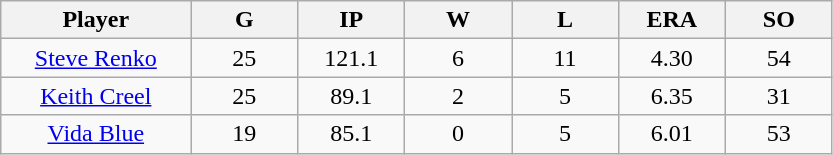<table class="wikitable sortable">
<tr>
<th bgcolor="#DDDDFF" width="16%">Player</th>
<th bgcolor="#DDDDFF" width="9%">G</th>
<th bgcolor="#DDDDFF" width="9%">IP</th>
<th bgcolor="#DDDDFF" width="9%">W</th>
<th bgcolor="#DDDDFF" width="9%">L</th>
<th bgcolor="#DDDDFF" width="9%">ERA</th>
<th bgcolor="#DDDDFF" width="9%">SO</th>
</tr>
<tr align=center>
<td><a href='#'>Steve Renko</a></td>
<td>25</td>
<td>121.1</td>
<td>6</td>
<td>11</td>
<td>4.30</td>
<td>54</td>
</tr>
<tr align=center>
<td><a href='#'>Keith Creel</a></td>
<td>25</td>
<td>89.1</td>
<td>2</td>
<td>5</td>
<td>6.35</td>
<td>31</td>
</tr>
<tr align=center>
<td><a href='#'>Vida Blue</a></td>
<td>19</td>
<td>85.1</td>
<td>0</td>
<td>5</td>
<td>6.01</td>
<td>53</td>
</tr>
</table>
